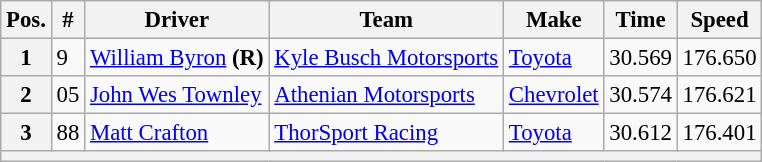<table class="wikitable" style="font-size:95%">
<tr>
<th>Pos.</th>
<th>#</th>
<th>Driver</th>
<th>Team</th>
<th>Make</th>
<th>Time</th>
<th>Speed</th>
</tr>
<tr>
<th>1</th>
<td>9</td>
<td><a href='#'>William Byron</a> <strong>(R)</strong></td>
<td><a href='#'>Kyle Busch Motorsports</a></td>
<td><a href='#'>Toyota</a></td>
<td>30.569</td>
<td>176.650</td>
</tr>
<tr>
<th>2</th>
<td>05</td>
<td><a href='#'>John Wes Townley</a></td>
<td><a href='#'>Athenian Motorsports</a></td>
<td><a href='#'>Chevrolet</a></td>
<td>30.574</td>
<td>176.621</td>
</tr>
<tr>
<th>3</th>
<td>88</td>
<td><a href='#'>Matt Crafton</a></td>
<td><a href='#'>ThorSport Racing</a></td>
<td><a href='#'>Toyota</a></td>
<td>30.612</td>
<td>176.401</td>
</tr>
<tr>
<th colspan="7"></th>
</tr>
</table>
